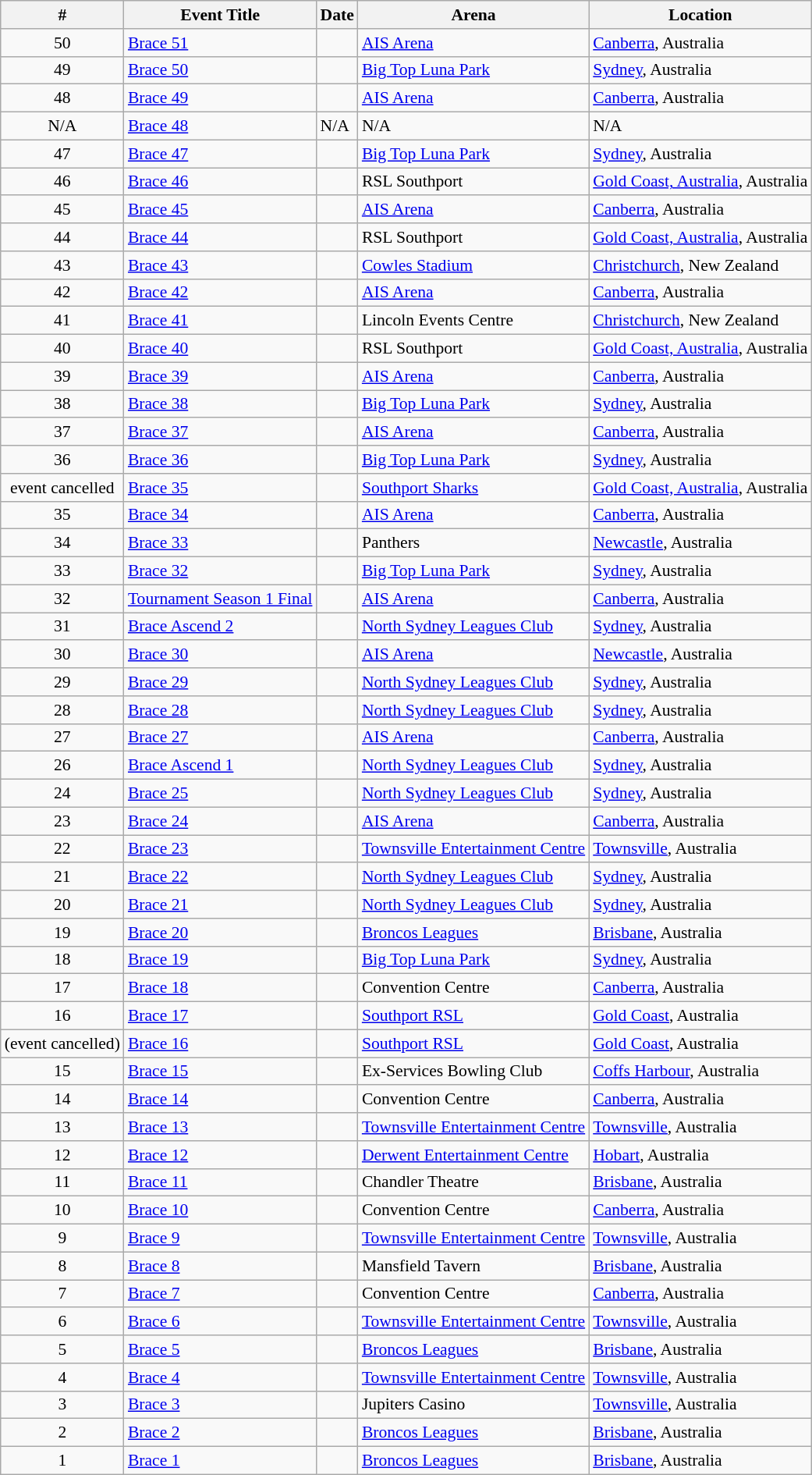<table class="sortable wikitable succession-box" style="font-size:90%;">
<tr>
<th scope="col">#</th>
<th scope="col">Event Title</th>
<th scope="col">Date</th>
<th scope="col">Arena</th>
<th scope="col">Location</th>
</tr>
<tr>
<td align="center">50</td>
<td><a href='#'>Brace 51</a></td>
<td></td>
<td><a href='#'>AIS Arena</a></td>
<td><a href='#'>Canberra</a>, Australia</td>
</tr>
<tr>
<td align="center">49</td>
<td><a href='#'>Brace 50</a></td>
<td></td>
<td><a href='#'>Big Top Luna Park</a></td>
<td><a href='#'>Sydney</a>, Australia</td>
</tr>
<tr>
<td align="center">48</td>
<td><a href='#'>Brace 49</a></td>
<td></td>
<td><a href='#'>AIS Arena</a></td>
<td><a href='#'>Canberra</a>, Australia</td>
</tr>
<tr>
<td align="center">N/A</td>
<td><a href='#'>Brace 48</a></td>
<td>N/A</td>
<td>N/A</td>
<td>N/A</td>
</tr>
<tr>
<td align="center">47</td>
<td><a href='#'>Brace 47</a></td>
<td></td>
<td><a href='#'>Big Top Luna Park</a></td>
<td><a href='#'>Sydney</a>, Australia</td>
</tr>
<tr>
<td align="center">46</td>
<td><a href='#'>Brace 46</a></td>
<td></td>
<td>RSL Southport</td>
<td><a href='#'>Gold Coast, Australia</a>, Australia</td>
</tr>
<tr>
<td align="center">45</td>
<td><a href='#'>Brace 45</a></td>
<td></td>
<td><a href='#'>AIS Arena</a></td>
<td><a href='#'>Canberra</a>, Australia</td>
</tr>
<tr>
<td align="center">44</td>
<td><a href='#'>Brace 44</a></td>
<td></td>
<td>RSL Southport</td>
<td><a href='#'>Gold Coast, Australia</a>, Australia</td>
</tr>
<tr>
<td align="center">43</td>
<td><a href='#'>Brace 43</a></td>
<td></td>
<td><a href='#'>Cowles Stadium</a></td>
<td><a href='#'>Christchurch</a>, New Zealand</td>
</tr>
<tr>
<td align="center">42</td>
<td><a href='#'>Brace 42</a></td>
<td></td>
<td><a href='#'>AIS Arena</a></td>
<td><a href='#'>Canberra</a>, Australia</td>
</tr>
<tr>
<td align="center">41</td>
<td><a href='#'>Brace 41</a></td>
<td></td>
<td>Lincoln Events Centre</td>
<td><a href='#'>Christchurch</a>, New Zealand</td>
</tr>
<tr>
<td align="center">40</td>
<td><a href='#'>Brace 40</a></td>
<td></td>
<td>RSL Southport</td>
<td><a href='#'>Gold Coast, Australia</a>, Australia</td>
</tr>
<tr>
<td align="center">39</td>
<td><a href='#'>Brace 39</a></td>
<td></td>
<td><a href='#'>AIS Arena</a></td>
<td><a href='#'>Canberra</a>, Australia</td>
</tr>
<tr>
<td align="center">38</td>
<td><a href='#'>Brace 38</a></td>
<td></td>
<td><a href='#'>Big Top Luna Park</a></td>
<td><a href='#'>Sydney</a>, Australia</td>
</tr>
<tr>
<td align="center">37</td>
<td><a href='#'>Brace 37</a></td>
<td></td>
<td><a href='#'>AIS Arena</a></td>
<td><a href='#'>Canberra</a>, Australia</td>
</tr>
<tr>
<td align="center">36</td>
<td><a href='#'>Brace 36</a></td>
<td></td>
<td><a href='#'>Big Top Luna Park</a></td>
<td><a href='#'>Sydney</a>, Australia</td>
</tr>
<tr>
<td align="center">event cancelled</td>
<td><a href='#'>Brace 35</a></td>
<td></td>
<td><a href='#'>Southport Sharks</a></td>
<td><a href='#'>Gold Coast, Australia</a>, Australia</td>
</tr>
<tr>
<td align="center">35</td>
<td><a href='#'>Brace 34</a></td>
<td></td>
<td><a href='#'>AIS Arena</a></td>
<td><a href='#'>Canberra</a>, Australia</td>
</tr>
<tr>
<td align="center">34</td>
<td><a href='#'>Brace 33</a></td>
<td></td>
<td>Panthers</td>
<td><a href='#'>Newcastle</a>, Australia</td>
</tr>
<tr>
<td align="center">33</td>
<td><a href='#'>Brace 32</a></td>
<td></td>
<td><a href='#'>Big Top Luna Park</a></td>
<td><a href='#'>Sydney</a>, Australia</td>
</tr>
<tr>
<td align="center">32</td>
<td><a href='#'>Tournament Season 1 Final</a></td>
<td></td>
<td><a href='#'>AIS Arena</a></td>
<td><a href='#'>Canberra</a>, Australia</td>
</tr>
<tr>
<td align="center">31</td>
<td><a href='#'>Brace Ascend 2</a></td>
<td></td>
<td><a href='#'>North Sydney Leagues Club</a></td>
<td><a href='#'>Sydney</a>, Australia</td>
</tr>
<tr>
<td align="center">30</td>
<td><a href='#'>Brace 30</a></td>
<td></td>
<td><a href='#'>AIS Arena</a></td>
<td><a href='#'>Newcastle</a>, Australia</td>
</tr>
<tr>
<td align="center">29</td>
<td><a href='#'>Brace 29</a></td>
<td></td>
<td><a href='#'>North Sydney Leagues Club</a></td>
<td><a href='#'>Sydney</a>, Australia</td>
</tr>
<tr>
<td align="center">28</td>
<td><a href='#'>Brace 28</a></td>
<td></td>
<td><a href='#'>North Sydney Leagues Club</a></td>
<td><a href='#'>Sydney</a>, Australia</td>
</tr>
<tr>
<td align="center">27</td>
<td><a href='#'>Brace 27</a></td>
<td></td>
<td><a href='#'>AIS Arena</a></td>
<td><a href='#'>Canberra</a>, Australia</td>
</tr>
<tr>
<td align="center">26</td>
<td><a href='#'>Brace Ascend 1</a></td>
<td></td>
<td><a href='#'>North Sydney Leagues Club</a></td>
<td><a href='#'>Sydney</a>, Australia</td>
</tr>
<tr>
<td align="center">24</td>
<td><a href='#'>Brace 25</a></td>
<td></td>
<td><a href='#'>North Sydney Leagues Club</a></td>
<td><a href='#'>Sydney</a>, Australia</td>
</tr>
<tr>
<td align="center">23</td>
<td><a href='#'>Brace 24</a></td>
<td></td>
<td><a href='#'>AIS Arena</a></td>
<td><a href='#'>Canberra</a>, Australia</td>
</tr>
<tr>
<td align="center">22</td>
<td><a href='#'>Brace 23</a></td>
<td></td>
<td><a href='#'>Townsville Entertainment Centre</a></td>
<td><a href='#'>Townsville</a>, Australia</td>
</tr>
<tr>
<td align="center">21</td>
<td><a href='#'>Brace 22</a></td>
<td></td>
<td><a href='#'>North Sydney Leagues Club</a></td>
<td><a href='#'>Sydney</a>, Australia</td>
</tr>
<tr>
<td align="center">20</td>
<td><a href='#'>Brace 21</a></td>
<td></td>
<td><a href='#'>North Sydney Leagues Club</a></td>
<td><a href='#'>Sydney</a>, Australia</td>
</tr>
<tr>
<td align="center">19</td>
<td><a href='#'>Brace 20</a></td>
<td></td>
<td><a href='#'>Broncos Leagues</a></td>
<td><a href='#'>Brisbane</a>, Australia</td>
</tr>
<tr>
<td align="center">18</td>
<td><a href='#'>Brace 19</a></td>
<td></td>
<td><a href='#'>Big Top Luna Park</a></td>
<td><a href='#'>Sydney</a>, Australia</td>
</tr>
<tr>
<td align="center">17</td>
<td><a href='#'>Brace 18</a></td>
<td></td>
<td>Convention Centre</td>
<td><a href='#'>Canberra</a>, Australia</td>
</tr>
<tr>
<td align="center">16</td>
<td><a href='#'>Brace 17</a></td>
<td></td>
<td><a href='#'>Southport RSL</a></td>
<td><a href='#'>Gold Coast</a>, Australia</td>
</tr>
<tr>
<td align="center">(event cancelled)</td>
<td><a href='#'>Brace 16</a></td>
<td></td>
<td><a href='#'>Southport RSL</a></td>
<td><a href='#'>Gold Coast</a>, Australia</td>
</tr>
<tr>
<td align="center">15</td>
<td><a href='#'>Brace 15</a></td>
<td></td>
<td>Ex-Services Bowling Club</td>
<td><a href='#'>Coffs Harbour</a>, Australia</td>
</tr>
<tr>
<td align="center">14</td>
<td><a href='#'>Brace 14</a></td>
<td></td>
<td>Convention Centre</td>
<td><a href='#'>Canberra</a>, Australia</td>
</tr>
<tr>
<td align="center">13</td>
<td><a href='#'>Brace 13</a></td>
<td></td>
<td><a href='#'>Townsville Entertainment Centre</a></td>
<td><a href='#'>Townsville</a>, Australia</td>
</tr>
<tr>
<td align="center">12</td>
<td><a href='#'>Brace 12</a></td>
<td></td>
<td><a href='#'>Derwent Entertainment Centre</a></td>
<td><a href='#'>Hobart</a>, Australia</td>
</tr>
<tr>
<td align="center">11</td>
<td><a href='#'>Brace 11</a></td>
<td></td>
<td>Chandler Theatre</td>
<td><a href='#'>Brisbane</a>, Australia</td>
</tr>
<tr>
<td align="center">10</td>
<td><a href='#'>Brace 10</a></td>
<td></td>
<td>Convention Centre</td>
<td><a href='#'>Canberra</a>, Australia</td>
</tr>
<tr>
<td align="center">9</td>
<td><a href='#'>Brace 9</a></td>
<td></td>
<td><a href='#'>Townsville Entertainment Centre</a></td>
<td><a href='#'>Townsville</a>, Australia</td>
</tr>
<tr>
<td align="center">8</td>
<td><a href='#'>Brace 8</a></td>
<td></td>
<td>Mansfield Tavern</td>
<td><a href='#'>Brisbane</a>, Australia</td>
</tr>
<tr>
<td align="center">7</td>
<td><a href='#'>Brace 7</a></td>
<td></td>
<td>Convention Centre</td>
<td><a href='#'>Canberra</a>, Australia</td>
</tr>
<tr>
<td align="center">6</td>
<td><a href='#'>Brace 6</a></td>
<td></td>
<td><a href='#'>Townsville Entertainment Centre</a></td>
<td><a href='#'>Townsville</a>, Australia</td>
</tr>
<tr>
<td align="center">5</td>
<td><a href='#'>Brace 5</a></td>
<td></td>
<td><a href='#'>Broncos Leagues</a></td>
<td><a href='#'>Brisbane</a>, Australia</td>
</tr>
<tr>
<td align="center">4</td>
<td><a href='#'>Brace 4</a></td>
<td></td>
<td><a href='#'>Townsville Entertainment Centre</a></td>
<td><a href='#'>Townsville</a>, Australia</td>
</tr>
<tr>
<td align="center">3</td>
<td><a href='#'>Brace 3</a></td>
<td></td>
<td>Jupiters Casino</td>
<td><a href='#'>Townsville</a>, Australia</td>
</tr>
<tr>
<td align="center">2</td>
<td><a href='#'>Brace 2</a></td>
<td></td>
<td><a href='#'>Broncos Leagues</a></td>
<td><a href='#'>Brisbane</a>, Australia</td>
</tr>
<tr>
<td align="center">1</td>
<td><a href='#'>Brace 1</a></td>
<td></td>
<td><a href='#'>Broncos Leagues</a></td>
<td><a href='#'>Brisbane</a>, Australia</td>
</tr>
</table>
